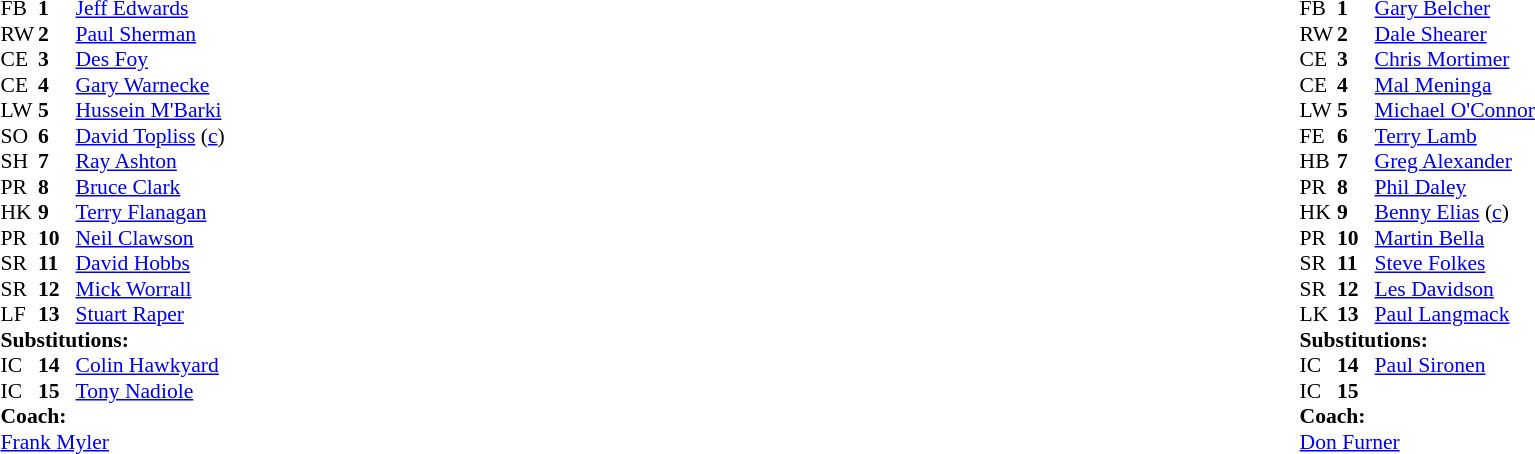<table width="100%">
<tr>
<td valign="top" width="50%"><br><table style="font-size: 90%" cellspacing="0" cellpadding="0">
<tr>
<th width="25"></th>
<th width="25"></th>
</tr>
<tr>
<td>FB</td>
<td><strong>1</strong></td>
<td><a href='#'>Jeff Edwards</a></td>
</tr>
<tr>
<td>RW</td>
<td><strong>2</strong></td>
<td><a href='#'>Paul Sherman</a></td>
</tr>
<tr>
<td>CE</td>
<td><strong>3</strong></td>
<td><a href='#'>Des Foy</a></td>
</tr>
<tr>
<td>CE</td>
<td><strong>4</strong></td>
<td><a href='#'>Gary Warnecke</a></td>
</tr>
<tr>
<td>LW</td>
<td><strong>5</strong></td>
<td><a href='#'>Hussein M'Barki</a></td>
</tr>
<tr>
<td>SO</td>
<td><strong>6</strong></td>
<td><a href='#'>David Topliss</a> (<a href='#'>c</a>)</td>
</tr>
<tr>
<td>SH</td>
<td><strong>7</strong></td>
<td><a href='#'>Ray Ashton</a></td>
</tr>
<tr>
<td>PR</td>
<td><strong>8</strong></td>
<td><a href='#'>Bruce Clark</a></td>
</tr>
<tr>
<td>HK</td>
<td><strong>9</strong></td>
<td><a href='#'>Terry Flanagan</a></td>
</tr>
<tr>
<td>PR</td>
<td><strong>10</strong></td>
<td><a href='#'>Neil Clawson</a></td>
</tr>
<tr>
<td>SR</td>
<td><strong>11</strong></td>
<td><a href='#'>David Hobbs</a></td>
</tr>
<tr>
<td>SR</td>
<td><strong>12</strong></td>
<td><a href='#'>Mick Worrall</a></td>
</tr>
<tr>
<td>LF</td>
<td><strong>13</strong></td>
<td><a href='#'>Stuart Raper</a></td>
</tr>
<tr>
<td colspan=3><strong>Substitutions:</strong></td>
</tr>
<tr>
<td>IC</td>
<td><strong>14</strong></td>
<td><a href='#'>Colin Hawkyard</a></td>
</tr>
<tr>
<td>IC</td>
<td><strong>15</strong></td>
<td><a href='#'>Tony Nadiole</a></td>
</tr>
<tr>
<td colspan=3><strong>Coach:</strong></td>
</tr>
<tr>
<td colspan="4"> <a href='#'>Frank Myler</a></td>
</tr>
</table>
</td>
<td valign="top" width="50%"><br><table style="font-size: 90%" cellspacing="0" cellpadding="0" align="center">
<tr>
<th width="25"></th>
<th width="25"></th>
</tr>
<tr>
<td>FB</td>
<td><strong>1</strong></td>
<td><a href='#'>Gary Belcher</a></td>
</tr>
<tr>
<td>RW</td>
<td><strong>2</strong></td>
<td><a href='#'>Dale Shearer</a></td>
</tr>
<tr>
<td>CE</td>
<td><strong>3</strong></td>
<td><a href='#'>Chris Mortimer</a></td>
</tr>
<tr>
<td>CE</td>
<td><strong>4</strong></td>
<td><a href='#'>Mal Meninga</a></td>
</tr>
<tr>
<td>LW</td>
<td><strong>5</strong></td>
<td><a href='#'>Michael O'Connor</a></td>
</tr>
<tr>
<td>FE</td>
<td><strong>6</strong></td>
<td><a href='#'>Terry Lamb</a></td>
</tr>
<tr>
<td>HB</td>
<td><strong>7</strong></td>
<td><a href='#'>Greg Alexander</a></td>
</tr>
<tr>
<td>PR</td>
<td><strong>8</strong></td>
<td><a href='#'>Phil Daley</a></td>
</tr>
<tr>
<td>HK</td>
<td><strong>9</strong></td>
<td><a href='#'>Benny Elias</a> (<a href='#'>c</a>)</td>
</tr>
<tr>
<td>PR</td>
<td><strong>10</strong></td>
<td><a href='#'>Martin Bella</a></td>
</tr>
<tr>
<td>SR</td>
<td><strong>11</strong></td>
<td><a href='#'>Steve Folkes</a></td>
</tr>
<tr>
<td>SR</td>
<td><strong>12</strong></td>
<td><a href='#'>Les Davidson</a></td>
</tr>
<tr>
<td>LK</td>
<td><strong>13</strong></td>
<td><a href='#'>Paul Langmack</a></td>
</tr>
<tr>
<td colspan=3><strong>Substitutions:</strong></td>
</tr>
<tr>
<td>IC</td>
<td><strong>14</strong></td>
<td><a href='#'>Paul Sironen</a></td>
</tr>
<tr>
<td>IC</td>
<td><strong>15</strong></td>
<td></td>
</tr>
<tr>
<td colspan=3><strong>Coach:</strong></td>
</tr>
<tr>
<td colspan="4"> <a href='#'>Don Furner</a></td>
</tr>
</table>
</td>
</tr>
</table>
